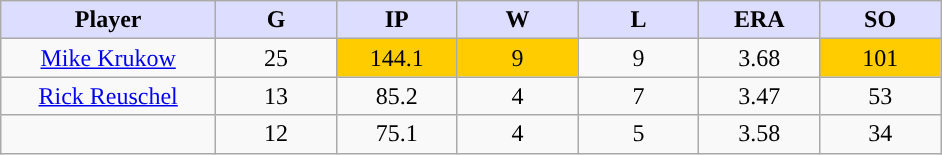<table class="wikitable sortable">
<tr>
<th style="background:#ddf; width:16%;">Player</th>
<th style="background:#ddf; width:9%;">G</th>
<th style="background:#ddf; width:9%;">IP</th>
<th style="background:#ddf; width:9%;">W</th>
<th style="background:#ddf; width:9%;">L</th>
<th style="background:#ddf; width:9%;">ERA</th>
<th style="background:#ddf; width:9%;">SO</th>
</tr>
<tr style="text-align:center;">
<td><a href='#'>Mike Krukow</a></td>
<td>25</td>
<td style="background:#fc0;">144.1</td>
<td style="background:#fc0;">9</td>
<td>9</td>
<td>3.68</td>
<td style="background:#fc0;">101</td>
</tr>
<tr align=center>
<td><a href='#'>Rick Reuschel</a></td>
<td>13</td>
<td>85.2</td>
<td>4</td>
<td>7</td>
<td>3.47</td>
<td>53</td>
</tr>
<tr align=center>
<td></td>
<td>12</td>
<td>75.1</td>
<td>4</td>
<td>5</td>
<td>3.58</td>
<td>34</td>
</tr>
</table>
